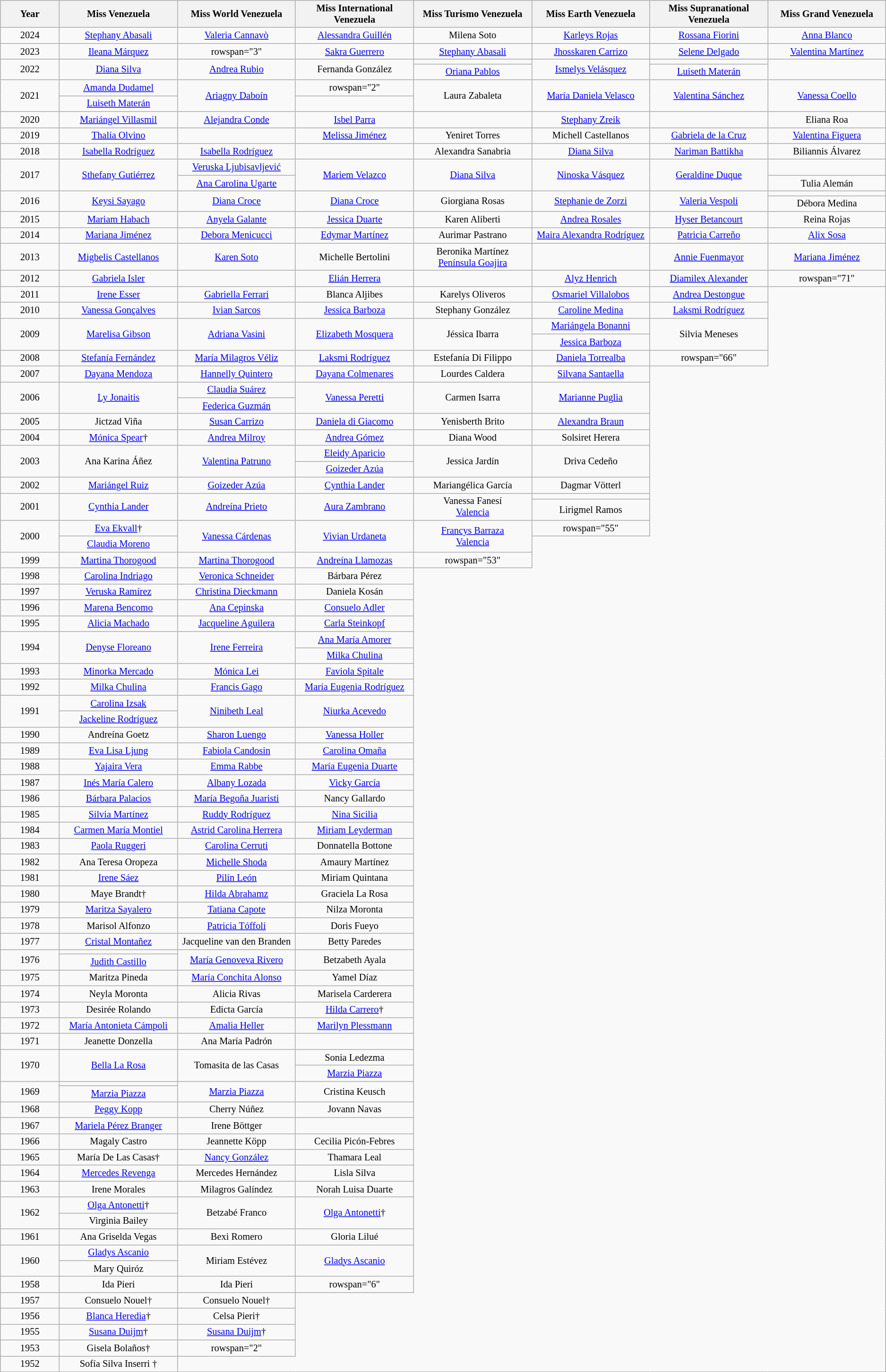<table class="wikitable" style="font-size: 85%; text-align:center;" |>
<tr>
<th width="5%">Year</th>
<th width="10%">Miss Venezuela<br></th>
<th width="10%">Miss World Venezuela<br></th>
<th width="10%">Miss International Venezuela<br></th>
<th width="10%">Miss Turismo Venezuela<br></th>
<th width="10%">Miss Earth Venezuela<br></th>
<th width="10%">Miss Supranational Venezuela<br></th>
<th width="10%">Miss Grand Venezuela<br></th>
</tr>
<tr>
<td>2024</td>
<td><a href='#'>Stephany Abasali</a><br></td>
<td><a href='#'>Valeria Cannavò</a><br></td>
<td><a href='#'>Alessandra Guillén</a><br></td>
<td>Milena Soto<br></td>
<td><a href='#'>Karleys Rojas</a><br></td>
<td><a href='#'>Rossana Fiorini</a><br></td>
<td><a href='#'>Anna Blanco</a><br></td>
</tr>
<tr>
<td>2023</td>
<td><a href='#'>Ileana Márquez</a><br></td>
<td>rowspan="3" </td>
<td><a href='#'>Sakra Guerrero</a><br></td>
<td><a href='#'>Stephany Abasali</a><br></td>
<td><a href='#'>Jhosskaren Carrizo</a><br></td>
<td><a href='#'>Selene Delgado</a><br></td>
<td><a href='#'>Valentina Martínez</a><br></td>
</tr>
<tr>
<td rowspan="2">2022</td>
<td rowspan="2"><a href='#'>Diana Silva</a><br></td>
<td rowspan="2"><a href='#'>Andrea Rubio</a><br></td>
<td rowspan="2">Fernanda González<br></td>
<td></td>
<td rowspan="2"><a href='#'>Ismelys Velásquez</a><br></td>
<td></td>
</tr>
<tr>
<td><a href='#'>Oriana Pablos</a><br></td>
<td><a href='#'>Luiseth Materán</a><br></td>
</tr>
<tr>
<td rowspan="2">2021</td>
<td><a href='#'>Amanda Dudamel</a><br></td>
<td rowspan="2"><a href='#'>Ariagny Daboín</a><br></td>
<td>rowspan="2" </td>
<td rowspan="2">Laura Zabaleta<br></td>
<td rowspan="2"><a href='#'>María Daniela Velasco</a><br></td>
<td rowspan="2"><a href='#'>Valentina Sánchez</a><br></td>
<td rowspan="2"><a href='#'>Vanessa Coello</a><br></td>
</tr>
<tr>
<td><a href='#'>Luiseth Materán</a><br></td>
</tr>
<tr>
<td>2020</td>
<td><a href='#'>Mariángel Villasmil</a><br></td>
<td><a href='#'>Alejandra Conde</a><br></td>
<td><a href='#'>Isbel Parra</a><br></td>
<td></td>
<td><a href='#'>Stephany Zreik</a><br></td>
<td></td>
<td>Eliana Roa<br></td>
</tr>
<tr>
<td>2019</td>
<td><a href='#'>Thalía Olvino</a><br></td>
<td></td>
<td><a href='#'>Melissa Jiménez</a><br></td>
<td>Yeniret Torres<br></td>
<td>Michell Castellanos<br></td>
<td><a href='#'>Gabriela de la Cruz</a><br></td>
<td><a href='#'>Valentina Figuera</a><br></td>
</tr>
<tr>
<td>2018</td>
<td><a href='#'>Isabella Rodríguez</a><br></td>
<td><a href='#'>Isabella Rodríguez</a><br></td>
<td></td>
<td>Alexandra Sanabria<br></td>
<td><a href='#'>Diana Silva</a><br></td>
<td><a href='#'>Nariman Battikha</a><br></td>
<td>Biliannis Álvarez<br></td>
</tr>
<tr>
<td rowspan="2">2017</td>
<td rowspan="2"><a href='#'>Sthefany Gutiérrez</a><br></td>
<td><a href='#'>Veruska Ljubisavljević</a><br></td>
<td rowspan="2"><a href='#'>Mariem Velazco</a><br></td>
<td rowspan="2"><a href='#'>Diana Silva</a><br></td>
<td rowspan="2"><a href='#'>Ninoska Vásquez</a><br></td>
<td rowspan="2"><a href='#'>Geraldine Duque</a><br></td>
<td></td>
</tr>
<tr>
<td><a href='#'>Ana Carolina Ugarte</a><br></td>
<td>Tulia Alemán<br></td>
</tr>
<tr>
<td rowspan="2">2016</td>
<td rowspan="2"><a href='#'>Keysi Sayago</a><br></td>
<td rowspan="2"><a href='#'>Diana Croce</a><br></td>
<td rowspan="2"><a href='#'>Diana Croce</a><br></td>
<td rowspan="2">Giorgiana Rosas<br></td>
<td rowspan="2"><a href='#'>Stephanie de Zorzi</a><br></td>
<td rowspan="2"><a href='#'>Valeria Vespoli</a><br></td>
<td></td>
</tr>
<tr>
<td>Débora Medina<br></td>
</tr>
<tr>
<td>2015</td>
<td><a href='#'>Mariam Habach</a><br></td>
<td><a href='#'>Anyela Galante</a><br></td>
<td><a href='#'>Jessica Duarte</a><br></td>
<td>Karen Aliberti<br></td>
<td><a href='#'>Andrea Rosales</a><br></td>
<td><a href='#'>Hyser Betancourt</a><br></td>
<td>Reina Rojas<br></td>
</tr>
<tr>
<td>2014</td>
<td><a href='#'>Mariana Jiménez</a><br></td>
<td><a href='#'>Debora Menicucci</a><br></td>
<td><a href='#'>Edymar Martínez</a><br></td>
<td>Aurimar Pastrano<br></td>
<td><a href='#'>Maira Alexandra Rodríguez</a><br></td>
<td><a href='#'>Patricia Carreño</a><br></td>
<td><a href='#'>Alix Sosa</a><br></td>
</tr>
<tr>
<td>2013</td>
<td><a href='#'>Migbelis Castellanos</a><br></td>
<td><a href='#'>Karen Soto</a><br></td>
<td>Michelle Bertolini<br></td>
<td>Beronika Martínez<br> <a href='#'>Península Goajira</a></td>
<td></td>
<td><a href='#'>Annie Fuenmayor</a><br></td>
<td><a href='#'>Mariana Jiménez</a><br></td>
</tr>
<tr>
<td>2012</td>
<td><a href='#'>Gabriela Isler</a><br></td>
<td></td>
<td><a href='#'>Elián Herrera</a><br></td>
<td></td>
<td><a href='#'>Alyz Henrich</a><br></td>
<td><a href='#'>Diamilex Alexander</a><br></td>
<td>rowspan="71" </td>
</tr>
<tr>
<td>2011</td>
<td><a href='#'>Irene Esser</a><br></td>
<td><a href='#'>Gabriella Ferrari</a><br></td>
<td>Blanca Aljibes<br></td>
<td>Karelys Oliveros<br></td>
<td><a href='#'>Osmariel Villalobos</a><br></td>
<td><a href='#'>Andrea Destongue</a><br></td>
</tr>
<tr>
<td>2010</td>
<td><a href='#'>Vanessa Gonçalves</a><br></td>
<td><a href='#'>Ivian Sarcos</a><br></td>
<td><a href='#'>Jessica Barboza</a><br></td>
<td>Stephany González<br></td>
<td><a href='#'>Caroline Medina</a><br></td>
<td><a href='#'>Laksmi Rodríguez</a><br></td>
</tr>
<tr>
<td rowspan="2">2009</td>
<td rowspan="2"><a href='#'>Marelisa Gibson</a><br></td>
<td rowspan="2"><a href='#'>Adriana Vasini</a><br></td>
<td rowspan="2"><a href='#'>Elizabeth Mosquera</a><br></td>
<td rowspan="2">Jéssica Ibarra<br></td>
<td><a href='#'>Mariángela Bonanni</a><br></td>
<td rowspan="2">Silvia Meneses<br></td>
</tr>
<tr>
<td><a href='#'>Jessica Barboza</a><br></td>
</tr>
<tr>
<td>2008</td>
<td><a href='#'>Stefanía Fernández</a><br></td>
<td><a href='#'>María Milagros Véliz</a><br></td>
<td><a href='#'>Laksmi Rodríguez</a><br></td>
<td>Estefanía Di Filippo<br></td>
<td><a href='#'>Daniela Torrealba</a><br></td>
<td>rowspan="66" </td>
</tr>
<tr>
<td>2007</td>
<td><a href='#'>Dayana Mendoza</a><br></td>
<td><a href='#'>Hannelly Quintero</a><br></td>
<td><a href='#'>Dayana Colmenares</a><br></td>
<td>Lourdes Caldera<br></td>
<td><a href='#'>Silvana Santaella</a><br></td>
</tr>
<tr>
<td rowspan="2">2006</td>
<td rowspan="2"><a href='#'>Ly Jonaitis</a><br></td>
<td><a href='#'>Claudia Suárez</a><br></td>
<td rowspan="2"><a href='#'>Vanessa Peretti</a><br></td>
<td rowspan="2">Carmen Isarra<br></td>
<td rowspan="2"><a href='#'>Marianne Puglia</a><br></td>
</tr>
<tr>
<td><a href='#'>Federica Guzmán</a><br></td>
</tr>
<tr>
<td>2005</td>
<td>Jictzad Viña<br></td>
<td><a href='#'>Susan Carrizo</a><br></td>
<td><a href='#'>Daniela di Giacomo</a><br></td>
<td>Yenisberth Brito<br></td>
<td><a href='#'>Alexandra Braun</a><br></td>
</tr>
<tr>
<td>2004</td>
<td><a href='#'>Mónica Spear</a>†<br></td>
<td><a href='#'>Andrea Milroy</a><br></td>
<td><a href='#'>Andrea Gómez</a><br></td>
<td>Diana Wood<br></td>
<td>Solsiret Herera<br></td>
</tr>
<tr>
<td rowspan="2">2003</td>
<td rowspan="2">Ana Karina Áñez<br></td>
<td rowspan="2"><a href='#'>Valentina Patruno</a><br></td>
<td><a href='#'>Eleidy Aparicio</a><br></td>
<td rowspan="2">Jessica Jardín<br></td>
<td rowspan="2">Driva Cedeño<br></td>
</tr>
<tr>
<td><a href='#'>Goizeder Azúa</a><br></td>
</tr>
<tr>
<td>2002</td>
<td><a href='#'>Mariángel Ruiz</a><br></td>
<td><a href='#'>Goizeder Azúa</a><br></td>
<td><a href='#'>Cynthia Lander</a><br></td>
<td>Mariangélica García<br></td>
<td>Dagmar Vötterl<br></td>
</tr>
<tr>
<td rowspan="2">2001</td>
<td rowspan="2"><a href='#'>Cynthia Lander</a><br></td>
<td rowspan="2"><a href='#'>Andreína Prieto</a><br></td>
<td rowspan="2"><a href='#'>Aura Zambrano</a><br></td>
<td rowspan="2">Vanessa Fanesí<br> <a href='#'>Valencia</a></td>
<td></td>
</tr>
<tr>
<td>Lirigmel Ramos<br></td>
</tr>
<tr>
<td rowspan="2">2000</td>
<td><a href='#'>Eva Ekvall</a>†<br></td>
<td rowspan="2"><a href='#'>Vanessa Cárdenas</a><br></td>
<td rowspan="2"><a href='#'>Vivian Urdaneta</a><br></td>
<td rowspan="2"><a href='#'>Francys Barraza</a><br> <a href='#'>Valencia</a></td>
<td>rowspan="55" </td>
</tr>
<tr>
<td><a href='#'>Claudia Moreno</a><br></td>
</tr>
<tr>
<td>1999</td>
<td><a href='#'>Martina Thorogood</a><br></td>
<td><a href='#'>Martina Thorogood</a><br></td>
<td><a href='#'>Andreína Llamozas</a><br></td>
<td>rowspan="53" </td>
</tr>
<tr>
<td>1998</td>
<td><a href='#'>Carolina Indriago</a><br></td>
<td><a href='#'>Veronica Schneider</a><br></td>
<td>Bárbara Pérez<br></td>
</tr>
<tr>
<td>1997</td>
<td><a href='#'>Veruska Ramírez</a><br></td>
<td><a href='#'>Christina Dieckmann</a><br></td>
<td>Daniela Kosán<br></td>
</tr>
<tr>
<td>1996</td>
<td><a href='#'>Marena Bencomo</a><br></td>
<td><a href='#'>Ana Cepinska</a><br></td>
<td><a href='#'>Consuelo Adler</a><br></td>
</tr>
<tr>
<td>1995</td>
<td><a href='#'>Alicia Machado</a><br></td>
<td><a href='#'>Jacqueline Aguilera</a><br></td>
<td><a href='#'>Carla Steinkopf</a><br></td>
</tr>
<tr>
<td rowspan="2">1994</td>
<td rowspan="2"><a href='#'>Denyse Floreano</a><br></td>
<td rowspan="2"><a href='#'>Irene Ferreira</a><br></td>
<td><a href='#'>Ana María Amorer</a><br></td>
</tr>
<tr>
<td><a href='#'>Milka Chulina</a><br></td>
</tr>
<tr>
<td>1993</td>
<td><a href='#'>Minorka Mercado</a><br></td>
<td><a href='#'>Mónica Lei</a><br></td>
<td><a href='#'>Faviola Spitale</a><br></td>
</tr>
<tr>
<td>1992</td>
<td><a href='#'>Milka Chulina</a><br></td>
<td><a href='#'>Francis Gago</a><br></td>
<td><a href='#'>María Eugenia Rodríguez</a><br></td>
</tr>
<tr>
<td rowspan="2">1991</td>
<td><a href='#'>Carolina Izsak</a><br></td>
<td rowspan="2"><a href='#'>Ninibeth Leal</a><br></td>
<td rowspan="2"><a href='#'>Niurka Acevedo</a><br></td>
</tr>
<tr>
<td><a href='#'>Jackeline Rodríguez</a><br></td>
</tr>
<tr>
<td>1990</td>
<td>Andreína Goetz<br></td>
<td><a href='#'>Sharon Luengo</a><br></td>
<td><a href='#'>Vanessa Holler</a><br></td>
</tr>
<tr>
<td>1989</td>
<td><a href='#'>Eva Lisa Ljung</a><br></td>
<td><a href='#'>Fabiola Candosin</a><br></td>
<td><a href='#'>Carolina Omaña</a><br></td>
</tr>
<tr>
<td>1988</td>
<td><a href='#'>Yajaira Vera</a><br></td>
<td><a href='#'>Emma Rabbe</a><br></td>
<td><a href='#'>María Eugenia Duarte</a><br></td>
</tr>
<tr>
<td>1987</td>
<td><a href='#'>Inés María Calero</a><br></td>
<td><a href='#'>Albany Lozada</a><br></td>
<td><a href='#'>Vicky García</a><br></td>
</tr>
<tr>
<td>1986</td>
<td><a href='#'>Bárbara Palacios</a><br></td>
<td><a href='#'>María Begoña Juaristi</a><br></td>
<td>Nancy Gallardo<br></td>
</tr>
<tr>
<td>1985</td>
<td><a href='#'>Silvia Martínez</a><br></td>
<td><a href='#'>Ruddy Rodríguez</a><br></td>
<td><a href='#'>Nina Sicilia</a><br></td>
</tr>
<tr>
<td>1984</td>
<td><a href='#'>Carmen María Montiel</a><br></td>
<td><a href='#'>Astrid Carolina Herrera</a><br></td>
<td><a href='#'>Miriam Leyderman</a><br></td>
</tr>
<tr>
<td>1983</td>
<td><a href='#'>Paola Ruggeri</a><br></td>
<td><a href='#'>Carolina Cerruti</a><br></td>
<td>Donnatella Bottone<br></td>
</tr>
<tr>
<td>1982</td>
<td>Ana Teresa Oropeza<br></td>
<td><a href='#'>Michelle Shoda</a><br></td>
<td>Amaury Martínez<br></td>
</tr>
<tr>
<td>1981</td>
<td><a href='#'>Irene Sáez</a><br></td>
<td><a href='#'>Pilín León</a><br></td>
<td>Miriam Quintana<br></td>
</tr>
<tr>
<td>1980</td>
<td>Maye Brandt†<br></td>
<td><a href='#'>Hilda Abrahamz</a><br></td>
<td>Graciela La Rosa<br></td>
</tr>
<tr>
<td>1979</td>
<td><a href='#'>Maritza Sayalero</a><br></td>
<td><a href='#'>Tatiana Capote</a><br></td>
<td>Nilza Moronta<br></td>
</tr>
<tr>
<td>1978</td>
<td>Marisol Alfonzo<br></td>
<td><a href='#'>Patricia Tóffoli</a><br></td>
<td>Doris Fueyo<br></td>
</tr>
<tr>
<td>1977</td>
<td><a href='#'>Cristal Montañez</a><br></td>
<td>Jacqueline van den Branden<br></td>
<td>Betty Paredes<br></td>
</tr>
<tr>
<td rowspan="2">1976</td>
<td></td>
<td rowspan="2"><a href='#'>María Genoveva Rivero</a><br></td>
<td rowspan="2">Betzabeth Ayala<br></td>
</tr>
<tr>
<td><a href='#'>Judith Castillo</a><br></td>
</tr>
<tr>
<td>1975</td>
<td>Maritza Pineda<br></td>
<td><a href='#'>María Conchita Alonso</a><br></td>
<td>Yamel Díaz<br></td>
</tr>
<tr>
<td>1974</td>
<td>Neyla Moronta<br></td>
<td>Alicia Rivas<br></td>
<td>Marisela Carderera<br></td>
</tr>
<tr>
<td>1973</td>
<td>Desirée Rolando<br></td>
<td>Edicta García<br></td>
<td><a href='#'>Hilda Carrero</a>†<br></td>
</tr>
<tr>
<td>1972</td>
<td><a href='#'>María Antonieta Cámpoli</a><br></td>
<td><a href='#'>Amalia Heller</a><br></td>
<td><a href='#'>Marilyn Plessmann</a><br></td>
</tr>
<tr>
<td>1971</td>
<td>Jeanette Donzella<br></td>
<td>Ana María Padrón<br></td>
<td></td>
</tr>
<tr>
<td rowspan="2">1970</td>
<td rowspan="2"><a href='#'>Bella La Rosa</a><br></td>
<td rowspan="2">Tomasita de las Casas<br></td>
<td>Sonia Ledezma<br></td>
</tr>
<tr>
<td><a href='#'>Marzia Piazza</a><br></td>
</tr>
<tr>
<td rowspan="2">1969</td>
<td></td>
<td rowspan="2"><a href='#'>Marzia Piazza</a><br></td>
<td rowspan="2">Cristina Keusch<br></td>
</tr>
<tr>
<td><a href='#'>Marzia Piazza</a><br></td>
</tr>
<tr>
<td>1968</td>
<td><a href='#'>Peggy Kopp</a><br></td>
<td>Cherry Núñez<br></td>
<td>Jovann Navas<br></td>
</tr>
<tr>
<td>1967</td>
<td><a href='#'>Mariela Pérez Branger</a><br></td>
<td>Irene Böttger<br></td>
<td></td>
</tr>
<tr>
<td>1966</td>
<td>Magaly Castro<br></td>
<td>Jeannette Köpp<br></td>
<td>Cecilia Picón-Febres<br></td>
</tr>
<tr>
<td>1965</td>
<td>María De Las Casas†<br></td>
<td><a href='#'>Nancy González</a><br></td>
<td>Thamara Leal<br></td>
</tr>
<tr>
<td>1964</td>
<td><a href='#'>Mercedes Revenga</a><br></td>
<td>Mercedes Hernández<br></td>
<td>Lisla Silva<br></td>
</tr>
<tr>
<td>1963</td>
<td>Irene Morales<br></td>
<td>Milagros Galíndez<br></td>
<td>Norah Luisa Duarte<br></td>
</tr>
<tr>
<td rowspan="2">1962</td>
<td><a href='#'>Olga Antonetti</a>†<br></td>
<td rowspan="2">Betzabé Franco<br></td>
<td rowspan="2"><a href='#'>Olga Antonetti</a>†<br></td>
</tr>
<tr>
<td>Virginia Bailey<br></td>
</tr>
<tr>
<td>1961</td>
<td>Ana Griselda Vegas<br></td>
<td>Bexi Romero<br></td>
<td>Gloria Lilué<br></td>
</tr>
<tr>
<td rowspan="2">1960</td>
<td><a href='#'>Gladys Ascanio</a><br></td>
<td rowspan="2">Miriam Estévez<br></td>
<td rowspan="2"><a href='#'>Gladys Ascanio</a><br></td>
</tr>
<tr>
<td>Mary Quiróz<br></td>
</tr>
<tr>
<td>1958</td>
<td>Ida Pieri<br></td>
<td>Ida Pieri<br></td>
<td>rowspan="6" </td>
</tr>
<tr>
<td>1957</td>
<td>Consuelo Nouel†<br></td>
<td>Consuelo Nouel†<br></td>
</tr>
<tr>
<td>1956</td>
<td><a href='#'>Blanca Heredia</a>†<br></td>
<td>Celsa Pieri†<br></td>
</tr>
<tr>
<td>1955</td>
<td><a href='#'>Susana Duijm</a>†<br></td>
<td><a href='#'>Susana Duijm</a>†<br></td>
</tr>
<tr>
<td>1953</td>
<td>Gisela Bolaños†<br></td>
<td>rowspan="2" </td>
</tr>
<tr>
<td>1952</td>
<td>Sofía Silva Inserri †<br></td>
</tr>
</table>
